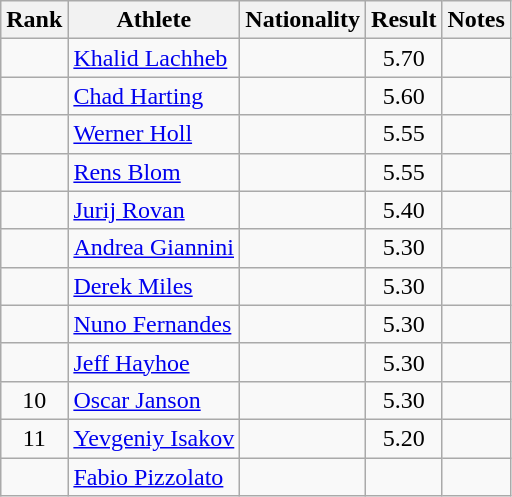<table class="wikitable sortable" style="text-align:center">
<tr>
<th>Rank</th>
<th>Athlete</th>
<th>Nationality</th>
<th>Result</th>
<th>Notes</th>
</tr>
<tr>
<td></td>
<td align=left><a href='#'>Khalid Lachheb</a></td>
<td align=left></td>
<td>5.70</td>
<td></td>
</tr>
<tr>
<td></td>
<td align=left><a href='#'>Chad Harting</a></td>
<td align=left></td>
<td>5.60</td>
<td></td>
</tr>
<tr>
<td></td>
<td align=left><a href='#'>Werner Holl</a></td>
<td align=left></td>
<td>5.55</td>
<td></td>
</tr>
<tr>
<td></td>
<td align=left><a href='#'>Rens Blom</a></td>
<td align=left></td>
<td>5.55</td>
<td></td>
</tr>
<tr>
<td></td>
<td align=left><a href='#'>Jurij Rovan</a></td>
<td align=left></td>
<td>5.40</td>
<td></td>
</tr>
<tr>
<td></td>
<td align=left><a href='#'>Andrea Giannini</a></td>
<td align=left></td>
<td>5.30</td>
<td></td>
</tr>
<tr>
<td></td>
<td align=left><a href='#'>Derek Miles</a></td>
<td align=left></td>
<td>5.30</td>
<td></td>
</tr>
<tr>
<td></td>
<td align=left><a href='#'>Nuno Fernandes</a></td>
<td align=left></td>
<td>5.30</td>
<td></td>
</tr>
<tr>
<td></td>
<td align=left><a href='#'>Jeff Hayhoe</a></td>
<td align=left></td>
<td>5.30</td>
<td></td>
</tr>
<tr>
<td>10</td>
<td align=left><a href='#'>Oscar Janson</a></td>
<td align=left></td>
<td>5.30</td>
<td></td>
</tr>
<tr>
<td>11</td>
<td align=left><a href='#'>Yevgeniy Isakov</a></td>
<td align=left></td>
<td>5.20</td>
<td></td>
</tr>
<tr>
<td></td>
<td align=left><a href='#'>Fabio Pizzolato</a></td>
<td align=left></td>
<td></td>
<td></td>
</tr>
</table>
